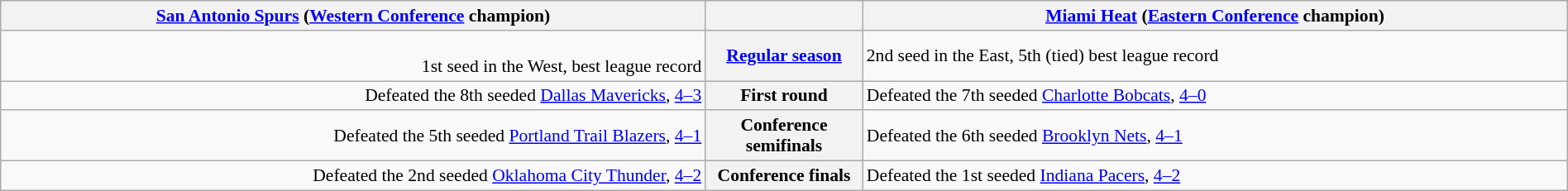<table style="width:100%; font-size:90%" class="wikitable">
<tr valign=top>
<th colspan="2" style="width:45%;"><a href='#'>San Antonio Spurs</a> (<a href='#'>Western Conference</a> champion)</th>
<th></th>
<th colspan="2" style="width:45%;"><a href='#'>Miami Heat</a> (<a href='#'>Eastern Conference</a> champion)</th>
</tr>
<tr>
<td align=right><br>1st seed in the West, best league record</td>
<th colspan=2><a href='#'>Regular season</a></th>
<td> 2nd seed in the East, 5th (tied) best league record</td>
</tr>
<tr>
<td align=right>Defeated the 8th seeded <a href='#'>Dallas Mavericks</a>, <a href='#'>4–3</a></td>
<th colspan=2>First round</th>
<td align=left>Defeated the 7th seeded <a href='#'>Charlotte Bobcats</a>, <a href='#'>4–0</a></td>
</tr>
<tr>
<td align=right>Defeated the 5th seeded <a href='#'>Portland Trail Blazers</a>, <a href='#'>4–1</a></td>
<th colspan=2>Conference semifinals</th>
<td align=left>Defeated the 6th seeded <a href='#'>Brooklyn Nets</a>, <a href='#'>4–1</a></td>
</tr>
<tr>
<td align=right>Defeated the 2nd seeded <a href='#'>Oklahoma City Thunder</a>, <a href='#'>4–2</a></td>
<th colspan=2>Conference finals</th>
<td align=left>Defeated the 1st seeded <a href='#'>Indiana Pacers</a>, <a href='#'>4–2</a></td>
</tr>
</table>
